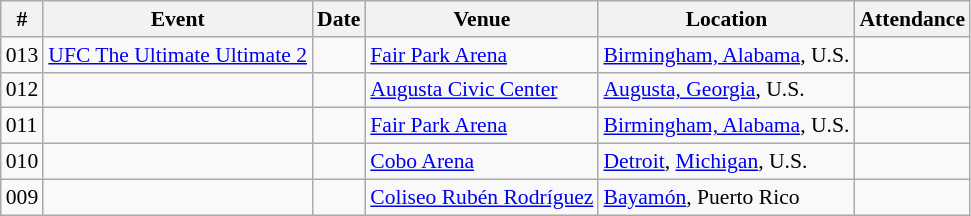<table class="sortable wikitable succession-box" style="font-size:90%;">
<tr>
<th scope="col">#</th>
<th scope="col">Event</th>
<th scope="col">Date</th>
<th scope="col">Venue</th>
<th scope="col">Location</th>
<th scope="col">Attendance</th>
</tr>
<tr>
<td>013</td>
<td><a href='#'>UFC The Ultimate Ultimate 2</a></td>
<td></td>
<td><a href='#'>Fair Park Arena</a></td>
<td><a href='#'>Birmingham, Alabama</a>, U.S.</td>
<td></td>
</tr>
<tr>
<td>012</td>
<td></td>
<td></td>
<td><a href='#'>Augusta Civic Center</a></td>
<td><a href='#'>Augusta, Georgia</a>, U.S.</td>
<td></td>
</tr>
<tr>
<td>011</td>
<td></td>
<td></td>
<td><a href='#'>Fair Park Arena</a></td>
<td><a href='#'>Birmingham, Alabama</a>, U.S.</td>
<td></td>
</tr>
<tr>
<td>010</td>
<td></td>
<td></td>
<td><a href='#'>Cobo Arena</a></td>
<td><a href='#'>Detroit</a>, <a href='#'>Michigan</a>, U.S.</td>
<td></td>
</tr>
<tr>
<td>009</td>
<td></td>
<td></td>
<td><a href='#'>Coliseo Rubén Rodríguez</a></td>
<td><a href='#'>Bayamón</a>, Puerto Rico</td>
<td></td>
</tr>
</table>
